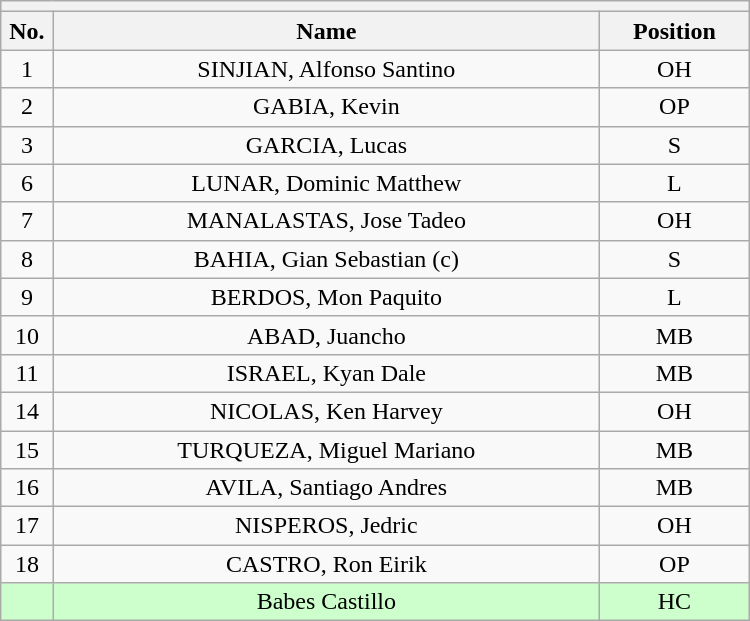<table class="wikitable mw-collapsible mw-collapsed" style="text-align:center; width:500px; border:none">
<tr>
<th style="text-align:center" colspan="3"></th>
</tr>
<tr>
<th style="width:7%">No.</th>
<th>Name</th>
<th style="width:20%">Position</th>
</tr>
<tr>
<td>1</td>
<td>SINJIAN, Alfonso Santino</td>
<td>OH</td>
</tr>
<tr>
<td>2</td>
<td>GABIA, Kevin</td>
<td>OP</td>
</tr>
<tr>
<td>3</td>
<td>GARCIA, Lucas</td>
<td>S</td>
</tr>
<tr>
<td>6</td>
<td>LUNAR, Dominic Matthew</td>
<td>L</td>
</tr>
<tr>
<td>7</td>
<td>MANALASTAS, Jose Tadeo</td>
<td>OH</td>
</tr>
<tr>
<td>8</td>
<td>BAHIA, Gian Sebastian (c)</td>
<td>S</td>
</tr>
<tr>
<td>9</td>
<td>BERDOS, Mon Paquito</td>
<td>L</td>
</tr>
<tr>
<td>10</td>
<td>ABAD, Juancho</td>
<td>MB</td>
</tr>
<tr>
<td>11</td>
<td>ISRAEL, Kyan Dale</td>
<td>MB</td>
</tr>
<tr>
<td>14</td>
<td>NICOLAS, Ken Harvey</td>
<td>OH</td>
</tr>
<tr>
<td>15</td>
<td>TURQUEZA, Miguel Mariano</td>
<td>MB</td>
</tr>
<tr>
<td>16</td>
<td>AVILA, Santiago Andres</td>
<td>MB</td>
</tr>
<tr>
<td>17</td>
<td>NISPEROS, Jedric</td>
<td>OH</td>
</tr>
<tr>
<td>18</td>
<td>CASTRO, Ron Eirik</td>
<td>OP</td>
</tr>
<tr bgcolor=#CCFFCC>
<td></td>
<td>Babes Castillo</td>
<td>HC</td>
</tr>
</table>
